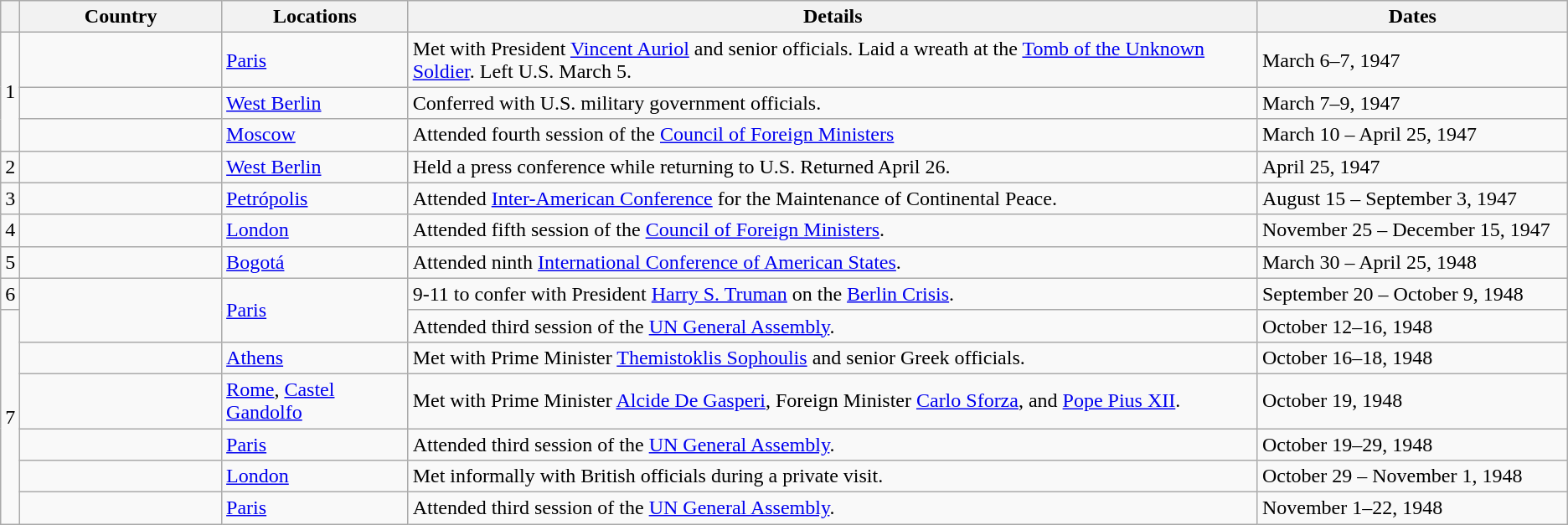<table class="wikitable sortable">
<tr>
<th></th>
<th style="width: 13%;">Country</th>
<th style="width: 12%;">Locations</th>
<th style="width: 55%;">Details</th>
<th style="width: 20%;">Dates</th>
</tr>
<tr>
<td rowspan="3">1</td>
<td></td>
<td><a href='#'>Paris</a></td>
<td>Met with President <a href='#'>Vincent Auriol</a> and senior officials. Laid a wreath at the <a href='#'>Tomb of the Unknown Soldier</a>. Left U.S. March 5.</td>
<td>March 6–7, 1947</td>
</tr>
<tr>
<td></td>
<td><a href='#'>West Berlin</a></td>
<td>Conferred with U.S. military government officials.</td>
<td>March 7–9, 1947</td>
</tr>
<tr>
<td></td>
<td><a href='#'>Moscow</a></td>
<td>Attended fourth session of the <a href='#'>Council of Foreign Ministers</a></td>
<td>March 10 – April 25, 1947</td>
</tr>
<tr>
<td>2</td>
<td></td>
<td><a href='#'>West Berlin</a></td>
<td>Held a press conference while returning to U.S. Returned April 26.</td>
<td>April 25, 1947</td>
</tr>
<tr>
<td>3</td>
<td></td>
<td><a href='#'>Petrópolis</a></td>
<td>Attended <a href='#'>Inter-American Conference</a> for the Maintenance of Continental Peace.</td>
<td>August 15 – September 3, 1947</td>
</tr>
<tr>
<td>4</td>
<td></td>
<td><a href='#'>London</a></td>
<td>Attended fifth session of the <a href='#'>Council of Foreign Ministers</a>.</td>
<td>November 25 – December 15, 1947</td>
</tr>
<tr>
<td>5</td>
<td></td>
<td><a href='#'>Bogotá</a></td>
<td>Attended ninth <a href='#'>International Conference of American States</a>.</td>
<td>March 30 – April 25, 1948</td>
</tr>
<tr>
<td>6</td>
<td rowspan=2></td>
<td rowspan=2><a href='#'>Paris</a></td>
<td>9-11 to confer with President <a href='#'>Harry S. Truman</a> on the <a href='#'>Berlin Crisis</a>.</td>
<td>September 20 – October 9, 1948</td>
</tr>
<tr>
<td rowspan="6">7</td>
<td>Attended third session of the <a href='#'>UN General Assembly</a>.</td>
<td>October 12–16, 1948</td>
</tr>
<tr>
<td></td>
<td><a href='#'>Athens</a></td>
<td>Met with Prime Minister <a href='#'>Themistoklis Sophoulis</a> and senior Greek officials.</td>
<td>October 16–18, 1948</td>
</tr>
<tr>
<td></td>
<td><a href='#'>Rome</a>, <a href='#'>Castel Gandolfo</a></td>
<td>Met with Prime Minister <a href='#'>Alcide De Gasperi</a>, Foreign Minister <a href='#'>Carlo Sforza</a>, and <a href='#'>Pope Pius XII</a>.</td>
<td>October 19, 1948</td>
</tr>
<tr>
<td></td>
<td><a href='#'>Paris</a></td>
<td>Attended third session of the <a href='#'>UN General Assembly</a>.</td>
<td>October 19–29, 1948</td>
</tr>
<tr>
<td></td>
<td><a href='#'>London</a></td>
<td>Met informally with British officials during a private visit.</td>
<td>October 29 – November 1, 1948</td>
</tr>
<tr>
<td></td>
<td><a href='#'>Paris</a></td>
<td>Attended third session of the <a href='#'>UN General Assembly</a>.</td>
<td>November 1–22, 1948</td>
</tr>
</table>
